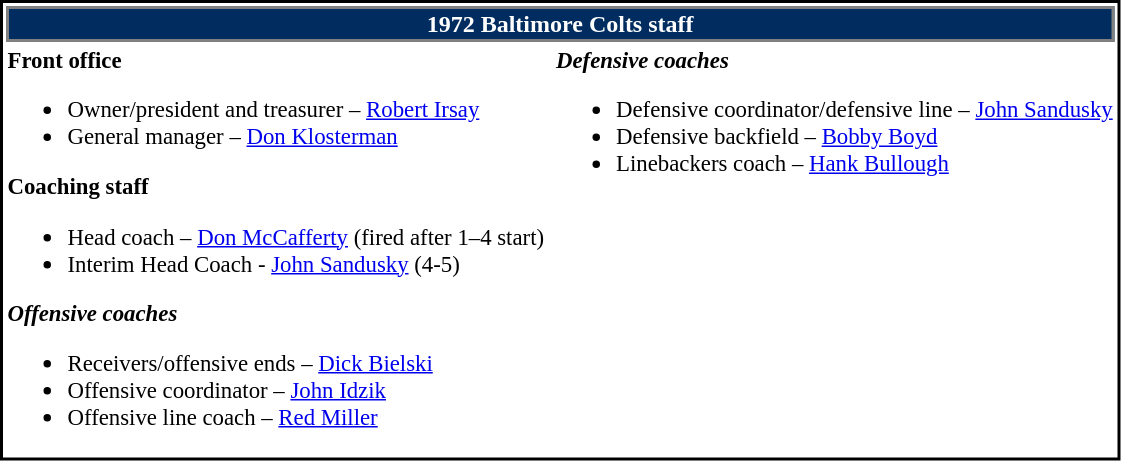<table class="toccolours" style="text-align: left; border: 2px solid black;">
<tr>
<th colspan="7" style="text-align:center;border:2px solid grey; background-color:#002c5f;color:white;">1972 Baltimore Colts staff</th>
</tr>
<tr>
<td style="font-size:95%;" valign="top"><strong>Front office</strong><br><ul><li>Owner/president and treasurer – <a href='#'>Robert Irsay</a></li><li>General manager – <a href='#'>Don Klosterman</a></li></ul><strong>Coaching staff</strong><ul><li>Head coach – <a href='#'>Don McCafferty</a> (fired after 1–4 start)</li><li>Interim Head Coach - <a href='#'>John Sandusky</a> (4-5)</li></ul><strong><em>Offensive coaches</em></strong><ul><li>Receivers/offensive ends – <a href='#'>Dick Bielski</a></li><li>Offensive coordinator – <a href='#'>John Idzik</a></li><li>Offensive line coach – <a href='#'>Red Miller</a></li></ul></td>
<td style="width;25px;"></td>
<td style="font-size:95%" valign= "top"><strong><em>Defensive coaches</em></strong><br><ul><li>Defensive coordinator/defensive line – <a href='#'>John Sandusky</a></li><li>Defensive backfield – <a href='#'>Bobby Boyd</a></li><li>Linebackers coach – <a href='#'>Hank Bullough</a></li></ul></td>
</tr>
</table>
